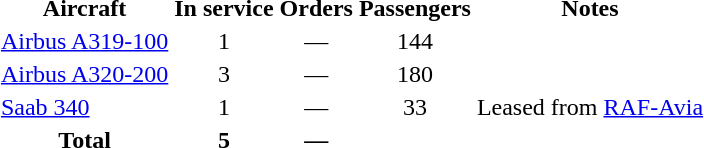<table class="wiki table" style="margin:1em auto;">
<tr>
<th>Aircraft</th>
<th>In service</th>
<th>Orders</th>
<th>Passengers</th>
<th>Notes</th>
</tr>
<tr>
<td><a href='#'>Airbus A319-100</a></td>
<td align=center>1</td>
<td align=center>—</td>
<td align=center>144</td>
<td></td>
</tr>
<tr>
<td><a href='#'>Airbus A320-200</a></td>
<td align=center>3</td>
<td align=center>—</td>
<td align=center>180</td>
<td></td>
</tr>
<tr>
<td><a href='#'>Saab 340</a></td>
<td align=center>1</td>
<td align=center>—</td>
<td align=center>33</td>
<td>Leased from <a href='#'>RAF-Avia</a></td>
</tr>
<tr>
<th>Total</th>
<th>5</th>
<th>—</th>
<th></th>
<th></th>
</tr>
</table>
